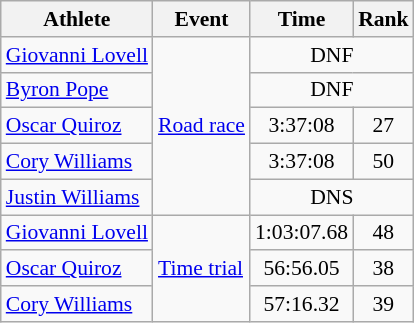<table class=wikitable style="font-size:90%;">
<tr>
<th>Athlete</th>
<th>Event</th>
<th>Time</th>
<th>Rank</th>
</tr>
<tr align=center>
<td align=left><a href='#'>Giovanni Lovell</a></td>
<td align=left rowspan=5><a href='#'>Road race</a></td>
<td colspan=2>DNF</td>
</tr>
<tr align=center>
<td align=left><a href='#'>Byron Pope</a></td>
<td colspan=2>DNF</td>
</tr>
<tr align=center>
<td align=left><a href='#'>Oscar Quiroz</a></td>
<td>3:37:08</td>
<td>27</td>
</tr>
<tr align=center>
<td align=left><a href='#'>Cory Williams</a></td>
<td>3:37:08</td>
<td>50</td>
</tr>
<tr align=center>
<td align=left><a href='#'>Justin Williams</a></td>
<td colspan=2>DNS</td>
</tr>
<tr align=center>
<td align=left><a href='#'>Giovanni Lovell</a></td>
<td align=left rowspan=3><a href='#'>Time trial</a></td>
<td>1:03:07.68</td>
<td>48</td>
</tr>
<tr align=center>
<td align=left><a href='#'>Oscar Quiroz</a></td>
<td>56:56.05</td>
<td>38</td>
</tr>
<tr align=center>
<td align=left><a href='#'>Cory Williams</a></td>
<td>57:16.32</td>
<td>39</td>
</tr>
</table>
